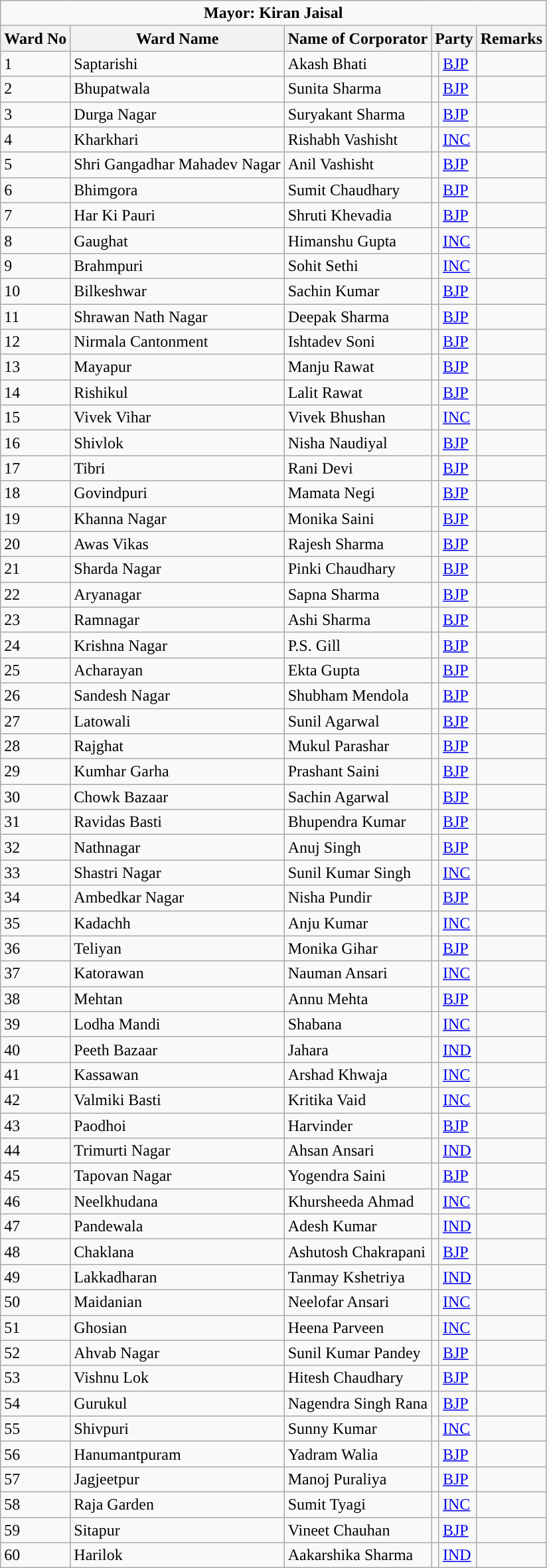<table class="wikitable">
<tr>
<td colspan=6 align=center><span><strong>Mayor: Kiran Jaisal</strong></span></td>
</tr>
<tr>
<th>Ward No</th>
<th>Ward Name</th>
<th>Name of Corporator</th>
<th colspan="2">Party</th>
<th>Remarks</th>
</tr>
<tr>
<td>1</td>
<td>Saptarishi</td>
<td>Akash Bhati</td>
<td style="background-color: "></td>
<td><a href='#'>BJP</a></td>
<td></td>
</tr>
<tr>
<td>2</td>
<td>Bhupatwala</td>
<td>Sunita Sharma</td>
<td style="background-color: "></td>
<td><a href='#'>BJP</a></td>
<td></td>
</tr>
<tr>
<td>3</td>
<td>Durga Nagar</td>
<td>Suryakant Sharma</td>
<td style="background-color: "></td>
<td><a href='#'>BJP</a></td>
<td></td>
</tr>
<tr>
<td>4</td>
<td>Kharkhari</td>
<td>Rishabh Vashisht</td>
<td style="background-color: "></td>
<td><a href='#'>INC</a></td>
<td></td>
</tr>
<tr>
<td>5</td>
<td>Shri Gangadhar Mahadev Nagar</td>
<td>Anil Vashisht</td>
<td style="background-color: "></td>
<td><a href='#'>BJP</a></td>
<td></td>
</tr>
<tr>
<td>6</td>
<td>Bhimgora</td>
<td>Sumit Chaudhary</td>
<td style="background-color: "></td>
<td><a href='#'>BJP</a></td>
<td></td>
</tr>
<tr>
<td>7</td>
<td>Har Ki Pauri</td>
<td>Shruti Khevadia</td>
<td style="background-color: "></td>
<td><a href='#'>BJP</a></td>
<td></td>
</tr>
<tr>
<td>8</td>
<td>Gaughat</td>
<td>Himanshu Gupta</td>
<td style="background-color: "></td>
<td><a href='#'>INC</a></td>
<td></td>
</tr>
<tr>
<td>9</td>
<td>Brahmpuri</td>
<td>Sohit Sethi</td>
<td style="background-color: "></td>
<td><a href='#'>INC</a></td>
<td></td>
</tr>
<tr>
<td>10</td>
<td>Bilkeshwar</td>
<td>Sachin Kumar</td>
<td style="background-color: "></td>
<td><a href='#'>BJP</a></td>
<td></td>
</tr>
<tr>
<td>11</td>
<td>Shrawan Nath Nagar</td>
<td>Deepak Sharma</td>
<td style="background-color: "></td>
<td><a href='#'>BJP</a></td>
<td></td>
</tr>
<tr>
<td>12</td>
<td>Nirmala Cantonment</td>
<td>Ishtadev Soni</td>
<td style="background-color: "></td>
<td><a href='#'>BJP</a></td>
<td></td>
</tr>
<tr>
<td>13</td>
<td>Mayapur</td>
<td>Manju Rawat</td>
<td style="background-color: "></td>
<td><a href='#'>BJP</a></td>
<td></td>
</tr>
<tr>
<td>14</td>
<td>Rishikul</td>
<td>Lalit Rawat</td>
<td style="background-color: "></td>
<td><a href='#'>BJP</a></td>
<td></td>
</tr>
<tr>
<td>15</td>
<td>Vivek Vihar</td>
<td>Vivek Bhushan</td>
<td style="background-color: "></td>
<td><a href='#'>INC</a></td>
<td></td>
</tr>
<tr>
<td>16</td>
<td>Shivlok</td>
<td>Nisha Naudiyal</td>
<td style="background-color: "></td>
<td><a href='#'>BJP</a></td>
<td></td>
</tr>
<tr>
<td>17</td>
<td>Tibri</td>
<td>Rani Devi</td>
<td style="background-color: "></td>
<td><a href='#'>BJP</a></td>
<td></td>
</tr>
<tr>
<td>18</td>
<td>Govindpuri</td>
<td>Mamata Negi</td>
<td style="background-color: "></td>
<td><a href='#'>BJP</a></td>
<td></td>
</tr>
<tr>
<td>19</td>
<td>Khanna Nagar</td>
<td>Monika Saini</td>
<td style="background-color: "></td>
<td><a href='#'>BJP</a></td>
<td></td>
</tr>
<tr>
<td>20</td>
<td>Awas Vikas</td>
<td>Rajesh Sharma</td>
<td style="background-color: "></td>
<td><a href='#'>BJP</a></td>
<td></td>
</tr>
<tr>
<td>21</td>
<td>Sharda Nagar</td>
<td>Pinki Chaudhary</td>
<td style="background-color: "></td>
<td><a href='#'>BJP</a></td>
<td></td>
</tr>
<tr>
<td>22</td>
<td>Aryanagar</td>
<td>Sapna Sharma</td>
<td style="background-color: "></td>
<td><a href='#'>BJP</a></td>
<td></td>
</tr>
<tr>
<td>23</td>
<td>Ramnagar</td>
<td>Ashi Sharma</td>
<td style="background-color: "></td>
<td><a href='#'>BJP</a></td>
<td></td>
</tr>
<tr>
<td>24</td>
<td>Krishna Nagar</td>
<td>P.S. Gill</td>
<td style="background-color: "></td>
<td><a href='#'>BJP</a></td>
<td></td>
</tr>
<tr>
<td>25</td>
<td>Acharayan</td>
<td>Ekta Gupta</td>
<td style="background-color: "></td>
<td><a href='#'>BJP</a></td>
<td></td>
</tr>
<tr>
<td>26</td>
<td>Sandesh Nagar</td>
<td>Shubham Mendola</td>
<td style="background-color: "></td>
<td><a href='#'>BJP</a></td>
<td></td>
</tr>
<tr>
<td>27</td>
<td>Latowali</td>
<td>Sunil Agarwal</td>
<td style="background-color: "></td>
<td><a href='#'>BJP</a></td>
<td></td>
</tr>
<tr>
<td>28</td>
<td>Rajghat</td>
<td>Mukul Parashar</td>
<td style="background-color: "></td>
<td><a href='#'>BJP</a></td>
<td></td>
</tr>
<tr>
<td>29</td>
<td>Kumhar Garha</td>
<td>Prashant Saini</td>
<td style="background-color: "></td>
<td><a href='#'>BJP</a></td>
<td></td>
</tr>
<tr>
<td>30</td>
<td>Chowk Bazaar</td>
<td>Sachin Agarwal</td>
<td style="background-color: "></td>
<td><a href='#'>BJP</a></td>
<td></td>
</tr>
<tr>
<td>31</td>
<td>Ravidas Basti</td>
<td>Bhupendra Kumar</td>
<td style="background-color: "></td>
<td><a href='#'>BJP</a></td>
<td></td>
</tr>
<tr>
<td>32</td>
<td>Nathnagar</td>
<td>Anuj Singh</td>
<td style="background-color: "></td>
<td><a href='#'>BJP</a></td>
<td></td>
</tr>
<tr>
<td>33</td>
<td>Shastri Nagar</td>
<td>Sunil Kumar Singh</td>
<td style="background-color: "></td>
<td><a href='#'>INC</a></td>
<td></td>
</tr>
<tr>
<td>34</td>
<td>Ambedkar Nagar</td>
<td>Nisha Pundir</td>
<td style="background-color: "></td>
<td><a href='#'>BJP</a></td>
<td></td>
</tr>
<tr>
<td>35</td>
<td>Kadachh</td>
<td>Anju Kumar</td>
<td style="background-color: "></td>
<td><a href='#'>INC</a></td>
<td></td>
</tr>
<tr>
<td>36</td>
<td>Teliyan</td>
<td>Monika Gihar</td>
<td style="background-color: "></td>
<td><a href='#'>BJP</a></td>
<td></td>
</tr>
<tr>
<td>37</td>
<td>Katorawan</td>
<td>Nauman Ansari</td>
<td style="background-color: "></td>
<td><a href='#'>INC</a></td>
<td></td>
</tr>
<tr>
<td>38</td>
<td>Mehtan</td>
<td>Annu Mehta</td>
<td style="background-color: "></td>
<td><a href='#'>BJP</a></td>
<td></td>
</tr>
<tr>
<td>39</td>
<td>Lodha Mandi</td>
<td>Shabana</td>
<td style="background-color: "></td>
<td><a href='#'>INC</a></td>
<td></td>
</tr>
<tr>
<td>40</td>
<td>Peeth Bazaar</td>
<td>Jahara</td>
<td style="background-color: "></td>
<td><a href='#'>IND</a></td>
<td></td>
</tr>
<tr>
<td>41</td>
<td>Kassawan</td>
<td>Arshad Khwaja</td>
<td style="background-color: "></td>
<td><a href='#'>INC</a></td>
<td></td>
</tr>
<tr>
<td>42</td>
<td>Valmiki Basti</td>
<td>Kritika Vaid</td>
<td style="background-color: "></td>
<td><a href='#'>INC</a></td>
<td></td>
</tr>
<tr>
<td>43</td>
<td>Paodhoi</td>
<td>Harvinder</td>
<td style="background-color: "></td>
<td><a href='#'>BJP</a></td>
<td></td>
</tr>
<tr>
<td>44</td>
<td>Trimurti Nagar</td>
<td>Ahsan Ansari</td>
<td style="background-color: "></td>
<td><a href='#'>IND</a></td>
<td></td>
</tr>
<tr>
<td>45</td>
<td>Tapovan Nagar</td>
<td>Yogendra Saini</td>
<td style="background-color: "></td>
<td><a href='#'>BJP</a></td>
<td></td>
</tr>
<tr>
<td>46</td>
<td>Neelkhudana</td>
<td>Khursheeda Ahmad</td>
<td style="background-color: "></td>
<td><a href='#'>INC</a></td>
<td></td>
</tr>
<tr>
<td>47</td>
<td>Pandewala</td>
<td>Adesh Kumar</td>
<td style="background-color: "></td>
<td><a href='#'>IND</a></td>
<td></td>
</tr>
<tr>
<td>48</td>
<td>Chaklana</td>
<td>Ashutosh Chakrapani</td>
<td style="background-color: "></td>
<td><a href='#'>BJP</a></td>
<td></td>
</tr>
<tr>
<td>49</td>
<td>Lakkadharan</td>
<td>Tanmay Kshetriya</td>
<td style="background-color: "></td>
<td><a href='#'>IND</a></td>
<td></td>
</tr>
<tr>
<td>50</td>
<td>Maidanian</td>
<td>Neelofar Ansari</td>
<td style="background-color: "></td>
<td><a href='#'>INC</a></td>
<td></td>
</tr>
<tr>
<td>51</td>
<td>Ghosian</td>
<td>Heena Parveen</td>
<td style="background-color: "></td>
<td><a href='#'>INC</a></td>
<td></td>
</tr>
<tr>
<td>52</td>
<td>Ahvab Nagar</td>
<td>Sunil Kumar Pandey</td>
<td style="background-color: "></td>
<td><a href='#'>BJP</a></td>
<td></td>
</tr>
<tr>
<td>53</td>
<td>Vishnu Lok</td>
<td>Hitesh Chaudhary</td>
<td style="background-color: "></td>
<td><a href='#'>BJP</a></td>
<td></td>
</tr>
<tr>
<td>54</td>
<td>Gurukul</td>
<td>Nagendra Singh Rana</td>
<td style="background-color: "></td>
<td><a href='#'>BJP</a></td>
<td></td>
</tr>
<tr>
<td>55</td>
<td>Shivpuri</td>
<td>Sunny Kumar</td>
<td style="background-color: "></td>
<td><a href='#'>INC</a></td>
<td></td>
</tr>
<tr>
<td>56</td>
<td>Hanumantpuram</td>
<td>Yadram Walia</td>
<td style="background-color: "></td>
<td><a href='#'>BJP</a></td>
<td></td>
</tr>
<tr>
<td>57</td>
<td>Jagjeetpur</td>
<td>Manoj Puraliya</td>
<td style="background-color: "></td>
<td><a href='#'>BJP</a></td>
<td></td>
</tr>
<tr>
<td>58</td>
<td>Raja Garden</td>
<td>Sumit Tyagi</td>
<td style="background-color: "></td>
<td><a href='#'>INC</a></td>
<td></td>
</tr>
<tr>
<td>59</td>
<td>Sitapur</td>
<td>Vineet Chauhan</td>
<td style="background-color: "></td>
<td><a href='#'>BJP</a></td>
<td></td>
</tr>
<tr>
<td>60</td>
<td>Harilok</td>
<td>Aakarshika Sharma</td>
<td style="background-color: "></td>
<td><a href='#'>IND</a></td>
<td></td>
</tr>
</table>
